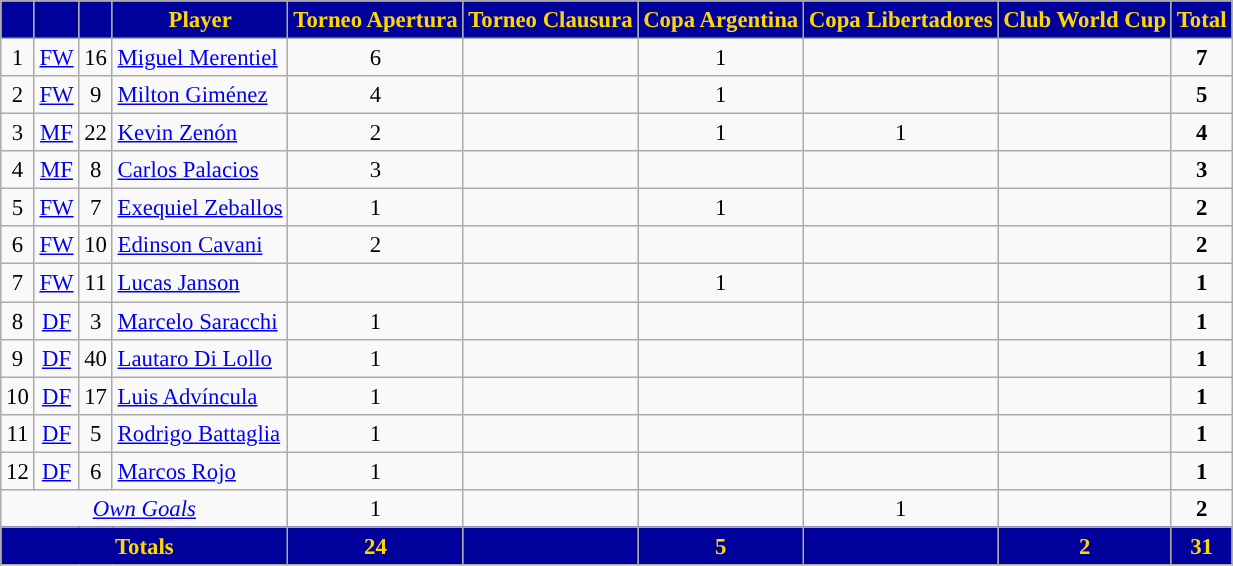<table class="wikitable sortable" style="font-size: 95%; text-align: center;">
<tr>
<th style="background:#00009B; color:gold; width=15"></th>
<th style="background:#00009B; color:gold; width=15"></th>
<th style="background:#00009B; color:gold; width=15"></th>
<th style="background:#00009B; color:gold; width=15 width=150">Player</th>
<th style="background:#00009B; color:gold; width=15 width=75">Torneo Apertura</th>
<th style="background:#00009B; color:gold; width=15 width=75">Torneo Clausura</th>
<th style="background:#00009B; color:gold; width=15 width=75">Copa Argentina</th>
<th style="background:#00009B; color:gold; width=15 width=75">Copa Libertadores</th>
<th style="background:#00009B; color:gold; width=15 width=75">Club World Cup</th>
<th style="background:#00009B; color:gold; width=15 width=75">Total</th>
</tr>
<tr>
<td>1</td>
<td><a href='#'>FW</a></td>
<td>16</td>
<td align=left> <a href='#'>Miguel Merentiel</a></td>
<td>6</td>
<td></td>
<td>1</td>
<td></td>
<td></td>
<td><strong>7</strong></td>
</tr>
<tr>
<td>2</td>
<td><a href='#'>FW</a></td>
<td>9</td>
<td align=left> <a href='#'>Milton Giménez</a></td>
<td>4</td>
<td></td>
<td>1</td>
<td></td>
<td></td>
<td><strong>5</strong></td>
</tr>
<tr>
<td>3</td>
<td><a href='#'>MF</a></td>
<td>22</td>
<td align=left> <a href='#'>Kevin Zenón</a></td>
<td>2</td>
<td></td>
<td>1</td>
<td>1</td>
<td></td>
<td><strong>4</strong></td>
</tr>
<tr>
<td>4</td>
<td><a href='#'>MF</a></td>
<td>8</td>
<td align=left> <a href='#'>Carlos Palacios</a></td>
<td>3</td>
<td></td>
<td></td>
<td></td>
<td></td>
<td><strong>3</strong></td>
</tr>
<tr>
<td>5</td>
<td><a href='#'>FW</a></td>
<td>7</td>
<td align=left> <a href='#'>Exequiel Zeballos</a></td>
<td>1</td>
<td></td>
<td>1</td>
<td></td>
<td></td>
<td><strong>2</strong></td>
</tr>
<tr>
<td>6</td>
<td><a href='#'>FW</a></td>
<td>10</td>
<td align=left> <a href='#'>Edinson Cavani</a></td>
<td>2</td>
<td></td>
<td></td>
<td></td>
<td></td>
<td><strong>2</strong></td>
</tr>
<tr>
<td>7</td>
<td><a href='#'>FW</a></td>
<td>11</td>
<td align=left> <a href='#'>Lucas Janson</a></td>
<td></td>
<td></td>
<td>1</td>
<td></td>
<td></td>
<td><strong>1</strong></td>
</tr>
<tr>
<td>8</td>
<td><a href='#'>DF</a></td>
<td>3</td>
<td align=left> <a href='#'>Marcelo Saracchi</a></td>
<td>1</td>
<td></td>
<td></td>
<td></td>
<td></td>
<td><strong>1</strong></td>
</tr>
<tr>
<td>9</td>
<td><a href='#'>DF</a></td>
<td>40</td>
<td align=left> <a href='#'>Lautaro Di Lollo</a></td>
<td>1</td>
<td></td>
<td></td>
<td></td>
<td></td>
<td><strong>1</strong></td>
</tr>
<tr>
<td>10</td>
<td><a href='#'>DF</a></td>
<td>17</td>
<td align=left> <a href='#'>Luis Advíncula</a></td>
<td>1</td>
<td></td>
<td></td>
<td></td>
<td></td>
<td><strong>1</strong></td>
</tr>
<tr>
<td>11</td>
<td><a href='#'>DF</a></td>
<td>5</td>
<td align=left> <a href='#'>Rodrigo Battaglia</a></td>
<td>1</td>
<td></td>
<td></td>
<td></td>
<td></td>
<td><strong>1</strong></td>
</tr>
<tr>
<td>12</td>
<td><a href='#'>DF</a></td>
<td>6</td>
<td align=left> <a href='#'>Marcos Rojo</a></td>
<td>1</td>
<td></td>
<td></td>
<td></td>
<td></td>
<td><strong>1</strong></td>
</tr>
<tr>
<td colspan=4><em><a href='#'>Own Goals</a></em></td>
<td>1</td>
<td></td>
<td></td>
<td>1</td>
<td></td>
<td><strong>2</strong></td>
</tr>
<tr align=center>
<th style="background:#00009B; color:gold"; colspan=4><strong>Totals</strong></th>
<th style="background:#00009B; color:gold";><strong>24</strong></th>
<th style="background:#00009B; color:gold";><strong> </strong></th>
<th style="background:#00009B; color:gold";><strong>5</strong></th>
<th style="background:#00009B; color:gold";><strong> </strong></th>
<th style="background:#00009B; color:gold";><strong>2</strong></th>
<th style="background:#00009B; color:gold";><strong>31</strong></th>
</tr>
</table>
